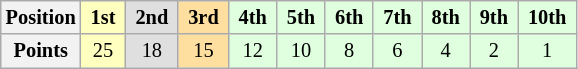<table class="wikitable" style="font-size:85%; text-align:center">
<tr>
<th nowrap>Position</th>
<td style="background:#ffffbf;"> <strong>1st</strong> </td>
<td style="background:#dfdfdf;"> <strong>2nd</strong> </td>
<td style="background:#ffdf9f;"> <strong>3rd</strong> </td>
<td style="background:#dfffdf;"> <strong>4th</strong> </td>
<td style="background:#dfffdf;"> <strong>5th</strong> </td>
<td style="background:#dfffdf;"> <strong>6th</strong> </td>
<td style="background:#dfffdf;"> <strong>7th</strong> </td>
<td style="background:#dfffdf;"> <strong>8th</strong> </td>
<td style="background:#dfffdf;"> <strong>9th</strong> </td>
<td style="background:#dfffdf;"> <strong>10th</strong> </td>
</tr>
<tr>
<th>Points</th>
<td style="background:#ffffbf;">25</td>
<td style="background:#dfdfdf;">18</td>
<td style="background:#ffdf9f;">15</td>
<td style="background:#dfffdf;">12</td>
<td style="background:#dfffdf;">10</td>
<td style="background:#dfffdf;">8</td>
<td style="background:#dfffdf;">6</td>
<td style="background:#dfffdf;">4</td>
<td style="background:#dfffdf;">2</td>
<td style="background:#dfffdf;">1</td>
</tr>
</table>
